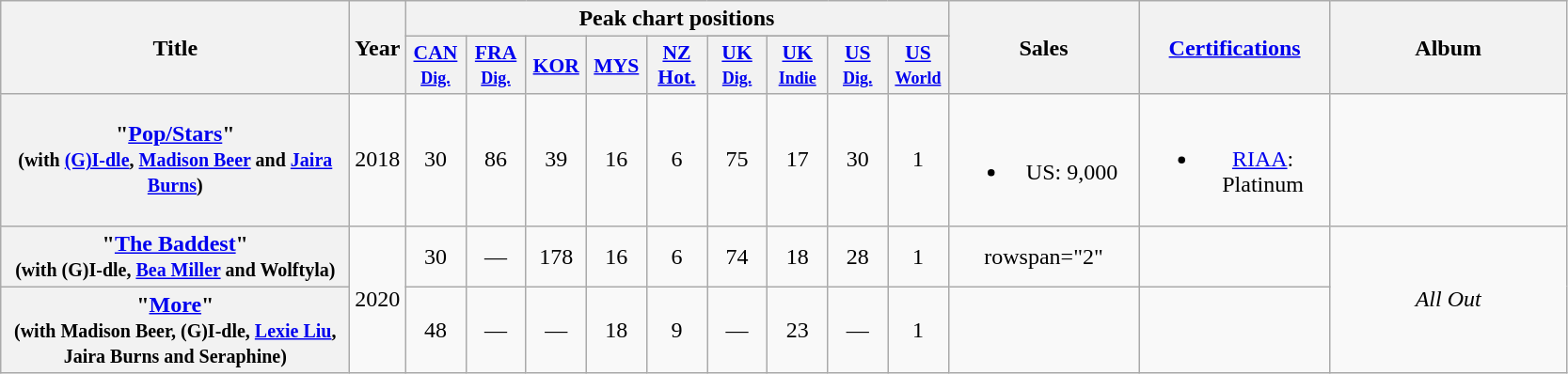<table class="wikitable plainrowheaders" style="text-align:center;">
<tr>
<th scope="col" rowspan="3" style="width:15em;">Title</th>
<th scope="col" rowspan="3" style="width:2em;">Year</th>
<th colspan="9" scope="col">Peak chart positions</th>
<th scope="col" rowspan="3" style="width:8em;">Sales</th>
<th scope="col" rowspan="3" style="width:8em;"><a href='#'>Certifications</a></th>
<th scope="col" rowspan="3" style="width:10em;">Album</th>
</tr>
<tr>
<th scope="col" rowspan="2" style="width:2.5em;font-size:90%;"><a href='#'>CAN<br><small>Dig.</small></a><br></th>
<th scope="col" rowspan="2" style="width:2.5em;font-size:90%;"><a href='#'>FRA<br><small>Dig.</small></a><br></th>
<th scope="col" rowspan="2" style="width:2.5em;font-size:90%;"><a href='#'>KOR</a><br></th>
<th scope="col" rowspan="2" style="width:2.5em;font-size:90%"><a href='#'>MYS</a><br></th>
<th scope="col" rowspan="2" style="width:2.5em;font-size:90%;"><a href='#'>NZ<br>Hot.</a><br></th>
</tr>
<tr>
<th scope="col" style="width:2.5em;font-size:90%;"><a href='#'>UK<br><small>Dig.</small></a><br></th>
<th scope="col" style="width:2.5em;font-size:90%;"><a href='#'>UK<br><small>Indie</small></a><br></th>
<th scope="col" rowspan="1" style="width:2.5em;font-size:90%;"><a href='#'>US<br><small>Dig.</small></a><br></th>
<th scope="col" rowspan="1" style="width:2.5em;font-size:90%;"><a href='#'>US<br><small>World</small></a><br></th>
</tr>
<tr>
<th scope="row">"<a href='#'>Pop/Stars</a>"<br><small>(with <a href='#'>(G)I-dle</a>, <a href='#'>Madison Beer</a> and <a href='#'>Jaira Burns</a>)</small></th>
<td>2018</td>
<td>30</td>
<td>86</td>
<td>39</td>
<td>16</td>
<td>6</td>
<td>75</td>
<td>17</td>
<td>30</td>
<td>1</td>
<td><br><ul><li>US: 9,000</li></ul></td>
<td><br><ul><li><a href='#'>RIAA</a>: Platinum </li></ul></td>
<td></td>
</tr>
<tr>
<th scope="row">"<a href='#'>The Baddest</a>"<br><small>(with (G)I-dle, <a href='#'>Bea Miller</a> and Wolftyla)</small></th>
<td rowspan="2">2020</td>
<td>30</td>
<td>—</td>
<td>178</td>
<td>16</td>
<td>6</td>
<td>74</td>
<td>18</td>
<td>28</td>
<td>1</td>
<td>rowspan="2" </td>
<td></td>
<td rowspan="2"><em>All Out</em></td>
</tr>
<tr>
<th scope="row">"<a href='#'>More</a>"<br><small>(with Madison Beer, (G)I-dle, <a href='#'>Lexie Liu</a>, Jaira Burns and Seraphine)</small></th>
<td>48</td>
<td>—</td>
<td>—</td>
<td>18</td>
<td>9</td>
<td>—</td>
<td>23</td>
<td>—</td>
<td>1</td>
<td></td>
</tr>
</table>
